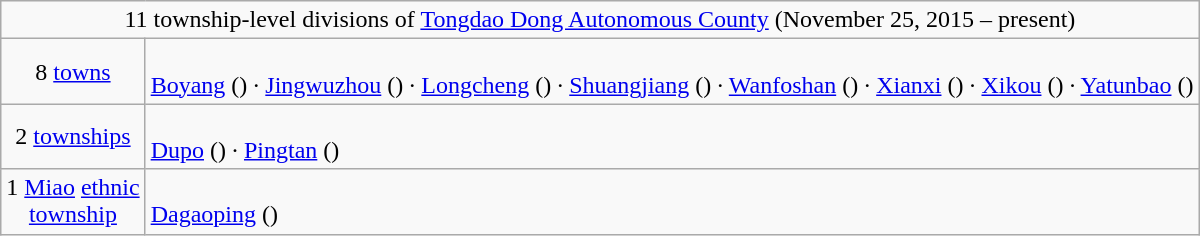<table class="wikitable">
<tr>
<td style="text-align:center;" colspan="2">11 township-level divisions of <a href='#'>Tongdao Dong Autonomous County</a> (November 25, 2015 – present)</td>
</tr>
<tr align=left>
<td align=center>8 <a href='#'>towns</a></td>
<td><br><a href='#'>Boyang</a> ()
· <a href='#'>Jingwuzhou</a> ()
· <a href='#'>Longcheng</a> ()
· <a href='#'>Shuangjiang</a> ()
· <a href='#'>Wanfoshan</a> ()
· <a href='#'>Xianxi</a> ()
· <a href='#'>Xikou</a> ()
· <a href='#'>Yatunbao</a> ()</td>
</tr>
<tr align=left>
<td align=center>2 <a href='#'>townships</a></td>
<td><br><a href='#'>Dupo</a> ()
· <a href='#'>Pingtan</a> ()</td>
</tr>
<tr align=left>
<td align=center>1 <a href='#'>Miao</a> <a href='#'>ethnic <br>township</a></td>
<td><br><a href='#'>Dagaoping</a> ()</td>
</tr>
</table>
